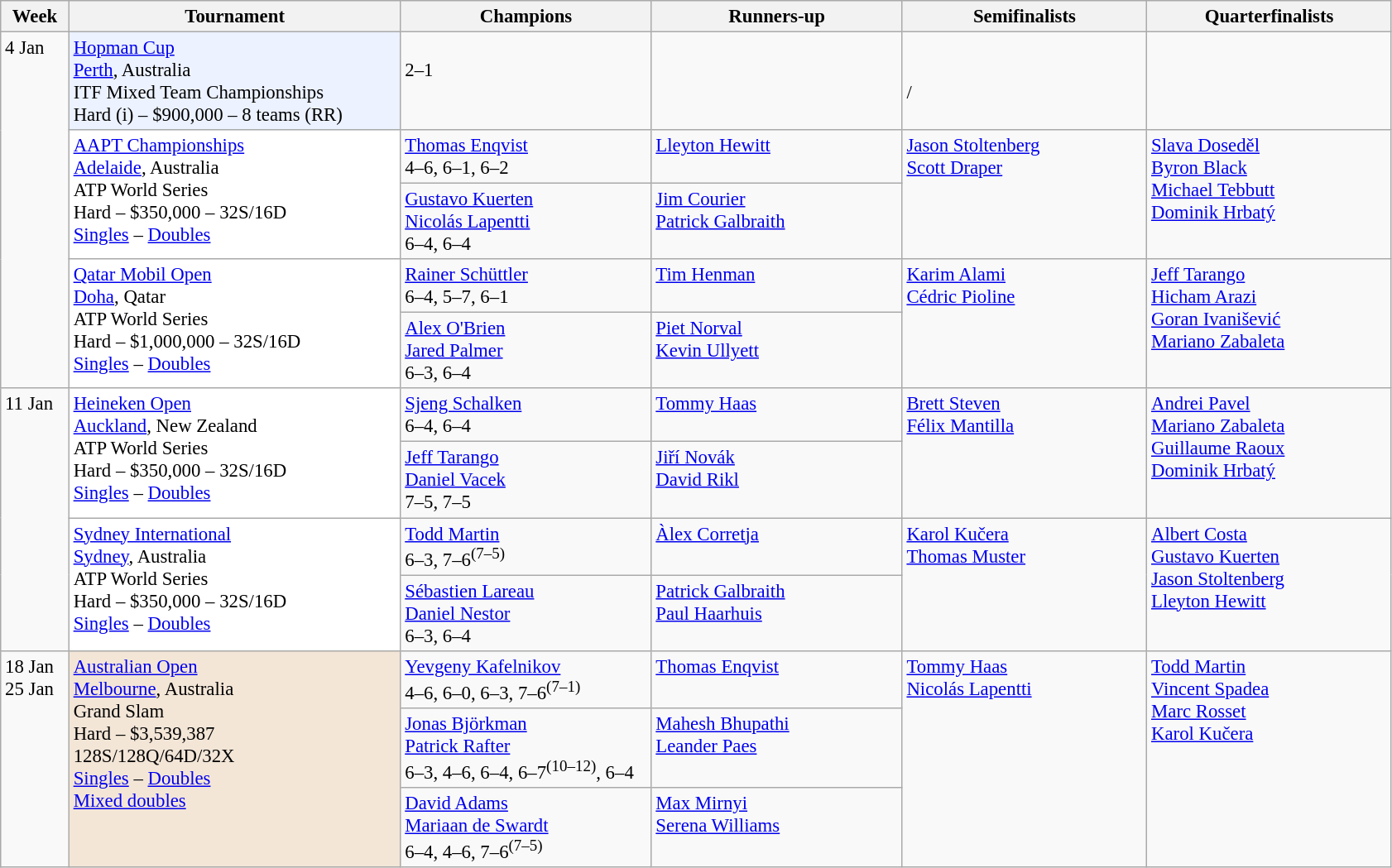<table class=wikitable style=font-size:95%>
<tr>
<th style="width:48px;">Week</th>
<th style="width:260px;">Tournament</th>
<th style="width:195px;">Champions</th>
<th style="width:195px;">Runners-up</th>
<th style="width:190px;">Semifinalists</th>
<th style="width:190px;">Quarterfinalists</th>
</tr>
<tr valign=top>
<td rowspan=5>4 Jan</td>
<td bgcolor="#ECF2FF" rowspan=1><a href='#'>Hopman Cup</a><br> <a href='#'>Perth</a>, Australia<br>ITF Mixed Team Championships<br>Hard (i) – $900,000 – 8 teams (RR)</td>
<td><br>2–1</td>
<td></td>
<td><br><br> / </td>
<td><br><br></td>
</tr>
<tr valign=top>
<td bgcolor="#ffffff" rowspan=2><a href='#'>AAPT Championships</a><br> <a href='#'>Adelaide</a>, Australia<br>ATP World Series<br>Hard – $350,000 – 32S/16D<br><a href='#'>Singles</a> – <a href='#'>Doubles</a></td>
<td> <a href='#'>Thomas Enqvist</a><br>4–6, 6–1, 6–2</td>
<td> <a href='#'>Lleyton Hewitt</a></td>
<td rowspan=2> <a href='#'>Jason Stoltenberg</a><br> <a href='#'>Scott Draper</a></td>
<td rowspan=2> <a href='#'>Slava Doseděl</a><br> <a href='#'>Byron Black</a><br> <a href='#'>Michael Tebbutt</a><br> <a href='#'>Dominik Hrbatý</a></td>
</tr>
<tr valign=top>
<td> <a href='#'>Gustavo Kuerten</a><br> <a href='#'>Nicolás Lapentti</a><br>6–4, 6–4</td>
<td> <a href='#'>Jim Courier</a><br> <a href='#'>Patrick Galbraith</a></td>
</tr>
<tr valign=top>
<td bgcolor="#ffffff" rowspan=2><a href='#'>Qatar Mobil Open</a><br><a href='#'>Doha</a>, Qatar<br>ATP World Series<br>Hard – $1,000,000 – 32S/16D<br><a href='#'>Singles</a> – <a href='#'>Doubles</a></td>
<td> <a href='#'>Rainer Schüttler</a><br>6–4, 5–7, 6–1</td>
<td> <a href='#'>Tim Henman</a></td>
<td rowspan=2> <a href='#'>Karim Alami</a><br> <a href='#'>Cédric Pioline</a></td>
<td rowspan=2> <a href='#'>Jeff Tarango</a><br> <a href='#'>Hicham Arazi</a><br> <a href='#'>Goran Ivanišević</a><br> <a href='#'>Mariano Zabaleta</a></td>
</tr>
<tr valign=top>
<td> <a href='#'>Alex O'Brien</a><br> <a href='#'>Jared Palmer</a><br>6–3, 6–4</td>
<td> <a href='#'>Piet Norval</a><br> <a href='#'>Kevin Ullyett</a></td>
</tr>
<tr valign=top>
<td rowspan=4>11 Jan</td>
<td bgcolor="#ffffff" rowspan=2><a href='#'>Heineken Open</a><br> <a href='#'>Auckland</a>, New Zealand<br>ATP World Series<br>Hard – $350,000 – 32S/16D<br><a href='#'>Singles</a> – <a href='#'>Doubles</a></td>
<td> <a href='#'>Sjeng Schalken</a><br>6–4, 6–4</td>
<td> <a href='#'>Tommy Haas</a></td>
<td rowspan=2> <a href='#'>Brett Steven</a><br> <a href='#'>Félix Mantilla</a></td>
<td rowspan=2> <a href='#'>Andrei Pavel</a><br> <a href='#'>Mariano Zabaleta</a><br> <a href='#'>Guillaume Raoux</a><br> <a href='#'>Dominik Hrbatý</a></td>
</tr>
<tr valign=top>
<td> <a href='#'>Jeff Tarango</a><br> <a href='#'>Daniel Vacek</a><br>7–5, 7–5</td>
<td> <a href='#'>Jiří Novák</a><br> <a href='#'>David Rikl</a></td>
</tr>
<tr valign=top>
<td bgcolor="#ffffff" rowspan=2><a href='#'>Sydney International</a><br> <a href='#'>Sydney</a>, Australia<br>ATP World Series<br>Hard – $350,000 – 32S/16D<br><a href='#'>Singles</a> – <a href='#'>Doubles</a></td>
<td> <a href='#'>Todd Martin</a><br>6–3, 7–6<sup>(7–5)</sup></td>
<td> <a href='#'>Àlex Corretja</a></td>
<td rowspan=2> <a href='#'>Karol Kučera</a><br> <a href='#'>Thomas Muster</a></td>
<td rowspan=2> <a href='#'>Albert Costa</a><br> <a href='#'>Gustavo Kuerten</a><br> <a href='#'>Jason Stoltenberg</a><br> <a href='#'>Lleyton Hewitt</a></td>
</tr>
<tr valign=top>
<td> <a href='#'>Sébastien Lareau</a><br> <a href='#'>Daniel Nestor</a><br>6–3, 6–4</td>
<td> <a href='#'>Patrick Galbraith</a><br> <a href='#'>Paul Haarhuis</a></td>
</tr>
<tr valign=top>
<td rowspan=3>18 Jan <br>25 Jan</td>
<td bgcolor="#F3E6D7" rowspan=3><a href='#'>Australian Open</a><br> <a href='#'>Melbourne</a>, Australia<br>Grand Slam<br>Hard – $3,539,387<br>128S/128Q/64D/32X<br><a href='#'>Singles</a> – <a href='#'>Doubles</a> <br> <a href='#'>Mixed doubles</a></td>
<td> <a href='#'>Yevgeny Kafelnikov</a><br>4–6, 6–0, 6–3, 7–6<sup>(7–1)</sup></td>
<td> <a href='#'>Thomas Enqvist</a></td>
<td rowspan=3> <a href='#'>Tommy Haas</a><br> <a href='#'>Nicolás Lapentti</a></td>
<td rowspan=3> <a href='#'>Todd Martin</a><br> <a href='#'>Vincent Spadea</a><br> <a href='#'>Marc Rosset</a><br> <a href='#'>Karol Kučera</a></td>
</tr>
<tr valign=top>
<td> <a href='#'>Jonas Björkman</a><br> <a href='#'>Patrick Rafter</a><br>6–3, 4–6, 6–4, 6–7<sup>(10–12)</sup>, 6–4</td>
<td> <a href='#'>Mahesh Bhupathi</a><br> <a href='#'>Leander Paes</a></td>
</tr>
<tr valign=top>
<td> <a href='#'>David Adams</a><br> <a href='#'>Mariaan de Swardt</a><br>6–4, 4–6, 7–6<sup>(7–5)</sup></td>
<td> <a href='#'>Max Mirnyi</a><br> <a href='#'>Serena Williams</a></td>
</tr>
</table>
